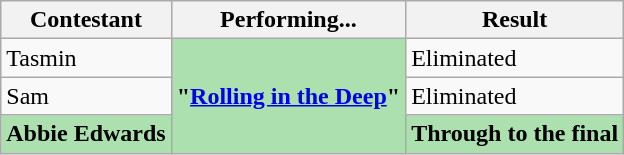<table class="wikitable">
<tr>
<th>Contestant</th>
<th>Performing...</th>
<th>Result</th>
</tr>
<tr>
<td>Tasmin</td>
<td rowspan="3" style="background:#ACE1AF;"><strong>"<a href='#'>Rolling in the Deep</a>"</strong></td>
<td>Eliminated</td>
</tr>
<tr>
<td>Sam</td>
<td>Eliminated</td>
</tr>
<tr>
<td style="background:#ACE1AF;"><strong>Abbie Edwards</strong></td>
<td style="background:#ACE1AF;"><strong>Through to the final</strong></td>
</tr>
</table>
